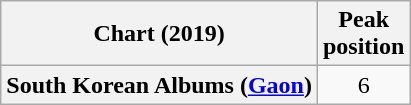<table class="wikitable plainrowheaders" style="text-align:center">
<tr>
<th scope="col">Chart (2019)</th>
<th scope="col">Peak<br>position</th>
</tr>
<tr>
<th scope="row">South Korean Albums (<a href='#'>Gaon</a>)</th>
<td>6</td>
</tr>
</table>
